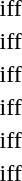<table>
<tr>
<td></td>
<td>iff</td>
<td></td>
</tr>
<tr>
<td></td>
<td>iff</td>
<td></td>
</tr>
<tr>
<td></td>
<td>iff</td>
<td></td>
</tr>
<tr>
<td></td>
<td>iff</td>
<td></td>
</tr>
<tr>
<td></td>
<td>iff</td>
<td></td>
</tr>
<tr>
<td></td>
<td>iff</td>
<td></td>
</tr>
</table>
